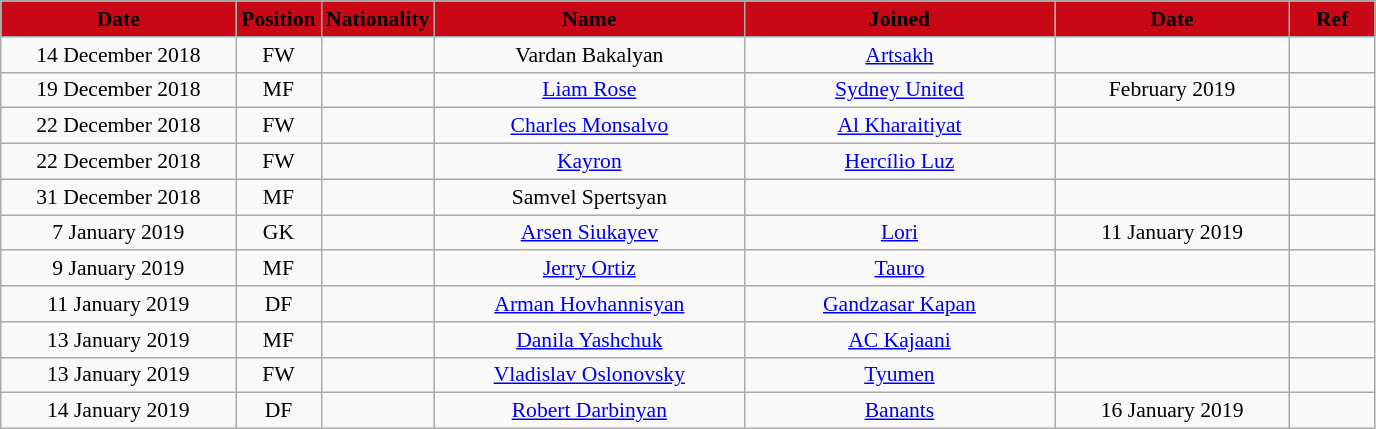<table class="wikitable"  style="text-align:center; font-size:90%; ">
<tr>
<th style="background:#C80815; color:black; width:150px;">Date</th>
<th style="background:#C80815; color:black; width:50px;">Position</th>
<th style="background:#C80815; color:black; width:50px;">Nationality</th>
<th style="background:#C80815; color:black; width:200px;">Name</th>
<th style="background:#C80815; color:black; width:200px;">Joined</th>
<th style="background:#C80815; color:black; width:150px;">Date</th>
<th style="background:#C80815; color:black; width:50px;">Ref</th>
</tr>
<tr>
<td>14 December 2018</td>
<td>FW</td>
<td></td>
<td>Vardan Bakalyan</td>
<td><a href='#'>Artsakh</a></td>
<td></td>
<td></td>
</tr>
<tr>
<td>19 December 2018</td>
<td>MF</td>
<td></td>
<td><a href='#'>Liam Rose</a></td>
<td><a href='#'>Sydney United</a></td>
<td>February 2019</td>
<td></td>
</tr>
<tr>
<td>22 December 2018</td>
<td>FW</td>
<td></td>
<td><a href='#'>Charles Monsalvo</a></td>
<td><a href='#'>Al Kharaitiyat</a></td>
<td></td>
<td></td>
</tr>
<tr>
<td>22 December 2018</td>
<td>FW</td>
<td></td>
<td><a href='#'>Kayron</a></td>
<td><a href='#'>Hercílio Luz</a></td>
<td></td>
<td></td>
</tr>
<tr>
<td>31 December 2018</td>
<td>MF</td>
<td></td>
<td>Samvel Spertsyan</td>
<td></td>
<td></td>
<td></td>
</tr>
<tr>
<td>7 January 2019</td>
<td>GK</td>
<td></td>
<td><a href='#'>Arsen Siukayev</a></td>
<td><a href='#'>Lori</a></td>
<td>11 January 2019</td>
<td></td>
</tr>
<tr>
<td>9 January 2019</td>
<td>MF</td>
<td></td>
<td><a href='#'>Jerry Ortiz</a></td>
<td><a href='#'>Tauro</a></td>
<td></td>
<td></td>
</tr>
<tr>
<td>11 January 2019</td>
<td>DF</td>
<td></td>
<td><a href='#'>Arman Hovhannisyan</a></td>
<td><a href='#'>Gandzasar Kapan</a></td>
<td></td>
<td></td>
</tr>
<tr>
<td>13 January 2019</td>
<td>MF</td>
<td></td>
<td><a href='#'>Danila Yashchuk</a></td>
<td><a href='#'>AC Kajaani</a></td>
<td></td>
<td></td>
</tr>
<tr>
<td>13 January 2019</td>
<td>FW</td>
<td></td>
<td><a href='#'>Vladislav Oslonovsky</a></td>
<td><a href='#'>Tyumen</a></td>
<td></td>
<td></td>
</tr>
<tr>
<td>14 January 2019</td>
<td>DF</td>
<td></td>
<td><a href='#'>Robert Darbinyan</a></td>
<td><a href='#'>Banants</a></td>
<td>16 January 2019</td>
<td></td>
</tr>
</table>
